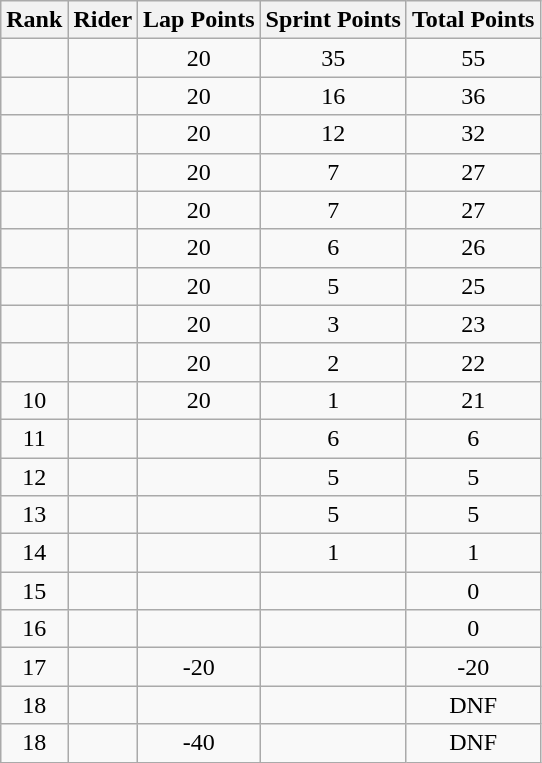<table class="wikitable sortable" style="text-align:center">
<tr>
<th>Rank</th>
<th>Rider</th>
<th>Lap Points</th>
<th>Sprint Points</th>
<th>Total Points</th>
</tr>
<tr>
<td></td>
<td align=left></td>
<td>20</td>
<td>35</td>
<td>55</td>
</tr>
<tr>
<td></td>
<td align=left></td>
<td>20</td>
<td>16</td>
<td>36</td>
</tr>
<tr>
<td></td>
<td align=left></td>
<td>20</td>
<td>12</td>
<td>32</td>
</tr>
<tr>
<td></td>
<td align=left></td>
<td>20</td>
<td>7</td>
<td>27</td>
</tr>
<tr>
<td></td>
<td align=left></td>
<td>20</td>
<td>7</td>
<td>27</td>
</tr>
<tr>
<td></td>
<td align=left></td>
<td>20</td>
<td>6</td>
<td>26</td>
</tr>
<tr>
<td></td>
<td align=left></td>
<td>20</td>
<td>5</td>
<td>25</td>
</tr>
<tr>
<td></td>
<td align=left></td>
<td>20</td>
<td>3</td>
<td>23</td>
</tr>
<tr>
<td></td>
<td align=left></td>
<td>20</td>
<td>2</td>
<td>22</td>
</tr>
<tr>
<td>10</td>
<td align=left></td>
<td>20</td>
<td>1</td>
<td>21</td>
</tr>
<tr>
<td>11</td>
<td align=left></td>
<td></td>
<td>6</td>
<td>6</td>
</tr>
<tr>
<td>12</td>
<td align=left></td>
<td></td>
<td>5</td>
<td>5</td>
</tr>
<tr>
<td>13</td>
<td align=left></td>
<td></td>
<td>5</td>
<td>5</td>
</tr>
<tr>
<td>14</td>
<td align=left></td>
<td></td>
<td>1</td>
<td>1</td>
</tr>
<tr>
<td>15</td>
<td align=left></td>
<td></td>
<td></td>
<td>0</td>
</tr>
<tr>
<td>16</td>
<td align=left></td>
<td></td>
<td></td>
<td>0</td>
</tr>
<tr>
<td>17</td>
<td align=left></td>
<td>-20</td>
<td></td>
<td>-20</td>
</tr>
<tr>
<td>18</td>
<td align=left></td>
<td></td>
<td></td>
<td>DNF</td>
</tr>
<tr>
<td>18</td>
<td align="left"></td>
<td>-40</td>
<td></td>
<td>DNF</td>
</tr>
</table>
